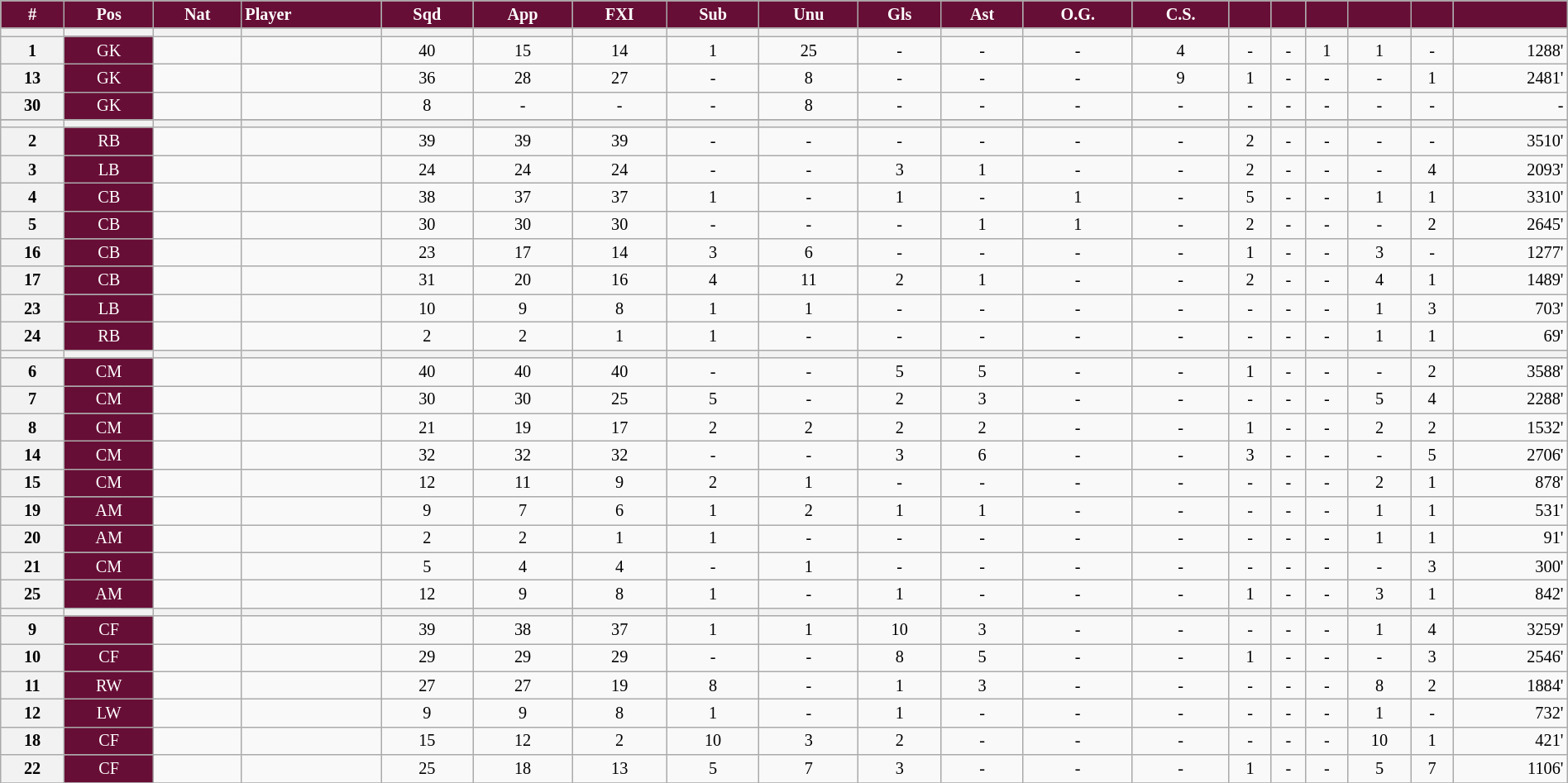<table class="wikitable sortable" style="text-align:center; font-size:84.5%; width:100%;">
<tr>
<th style="background:#670E36; color:#FFFFFF; text-align:center;">#</th>
<th style="background:#670E36; color:#FFFFFF; text-align:center;"><abbr>Pos</abbr></th>
<th style="background:#670E36; color:#FFFFFF; text-align:center;"><abbr>Nat</abbr></th>
<th style="background:#670E36; color:#FFFFFF; text-align:left;">Player</th>
<th style="background:#670E36; color:#FFFFFF; text-align:center;"><abbr>Sqd</abbr></th>
<th style="background:#670E36; color:#FFFFFF; text-align:center;"><abbr>App</abbr></th>
<th style="background:#670E36; color:#FFFFFF; text-align:center;"><abbr>FXI</abbr></th>
<th style="background:#670E36; color:#FFFFFF; text-align:center;"><abbr>Sub</abbr></th>
<th style="background:#670E36; color:#FFFFFF; text-align:center;"><abbr>Unu</abbr></th>
<th style="background:#670E36; color:#FFFFFF; text-align:center;"><abbr>Gls</abbr></th>
<th style="background:#670E36; color:#FFFFFF; text-align:center;"><abbr>Ast</abbr></th>
<th style="background:#670E36; color:#FFFFFF; text-align:center;"><abbr>O.G.</abbr></th>
<th style="background:#670E36; color:#FFFFFF; text-align:center;"><abbr>C.S.</abbr></th>
<th style="background:#670E36; color:#FFFFFF; text-align:center;"><abbr></abbr></th>
<th style="background:#670E36; color:#FFFFFF; text-align:center;"><abbr></abbr></th>
<th style="background:#670E36; color:#FFFFFF; text-align:center;"><abbr></abbr></th>
<th style="background:#670E36; color:#FFFFFF; text-align:center;"><abbr></abbr></th>
<th style="background:#670E36; color:#FFFFFF; text-align:center;"><abbr></abbr></th>
<th style="background:#670E36; color:#FFFFFF; text-align:right;"><abbr></abbr></th>
</tr>
<tr>
<th></th>
<th></th>
<th></th>
<th></th>
<th></th>
<th></th>
<th></th>
<th></th>
<th></th>
<th></th>
<th></th>
<th></th>
<th></th>
<th></th>
<th></th>
<th></th>
<th></th>
<th></th>
<th></th>
</tr>
<tr>
<th>1</th>
<td style="background:#670E36; color:#FFFFFF; text-align:center;">GK</td>
<td></td>
<td style="text-align:left;"></td>
<td>40</td>
<td>15</td>
<td>14</td>
<td>1</td>
<td>25</td>
<td>-</td>
<td>-</td>
<td>-</td>
<td>4</td>
<td>-</td>
<td>-</td>
<td>1</td>
<td>1</td>
<td>-</td>
<td style="text-align:right;">1288'</td>
</tr>
<tr>
<th>13</th>
<td style="background:#670E36; color:#FFFFFF; text-align:center;">GK</td>
<td></td>
<td style="text-align:left;"></td>
<td>36</td>
<td>28</td>
<td>27</td>
<td>-</td>
<td>8</td>
<td>-</td>
<td>-</td>
<td>-</td>
<td>9</td>
<td>1</td>
<td>-</td>
<td>-</td>
<td>-</td>
<td>1</td>
<td style="text-align:right;">2481'</td>
</tr>
<tr>
<th>30</th>
<td style="background:#670E36; color:#FFFFFF; text-align:center;">GK</td>
<td></td>
<td style="text-align:left;"></td>
<td>8</td>
<td>-</td>
<td>-</td>
<td>-</td>
<td>8</td>
<td>-</td>
<td>-</td>
<td>-</td>
<td>-</td>
<td>-</td>
<td>-</td>
<td>-</td>
<td>-</td>
<td>-</td>
<td style="text-align:right;">-</td>
</tr>
<tr>
</tr>
<tr>
<th></th>
<th></th>
<th></th>
<th></th>
<th></th>
<th></th>
<th></th>
<th></th>
<th></th>
<th></th>
<th></th>
<th></th>
<th></th>
<th></th>
<th></th>
<th></th>
<th></th>
<th></th>
<th></th>
</tr>
<tr>
<th>2</th>
<td style="background:#670E36; color:#FFFFFF; text-align:center;">RB</td>
<td></td>
<td style="text-align:left;"></td>
<td>39</td>
<td>39</td>
<td>39</td>
<td>-</td>
<td>-</td>
<td>-</td>
<td>-</td>
<td>-</td>
<td>-</td>
<td>2</td>
<td>-</td>
<td>-</td>
<td>-</td>
<td>-</td>
<td style="text-align:right;">3510'</td>
</tr>
<tr>
<th>3</th>
<td style="background:#670E36; color:#FFFFFF; text-align:center;">LB</td>
<td></td>
<td style="text-align:left;"></td>
<td>24</td>
<td>24</td>
<td>24</td>
<td>-</td>
<td>-</td>
<td>3</td>
<td>1</td>
<td>-</td>
<td>-</td>
<td>2</td>
<td>-</td>
<td>-</td>
<td>-</td>
<td>4</td>
<td style="text-align:right;">2093'</td>
</tr>
<tr>
<th>4</th>
<td style="background:#670E36; color:#FFFFFF; text-align:center;">CB</td>
<td></td>
<td style="text-align:left;"></td>
<td>38</td>
<td>37</td>
<td>37</td>
<td>1</td>
<td>-</td>
<td>1</td>
<td>-</td>
<td>1</td>
<td>-</td>
<td>5</td>
<td>-</td>
<td>-</td>
<td>1</td>
<td>1</td>
<td style="text-align:right;">3310'</td>
</tr>
<tr>
<th>5</th>
<td style="background:#670E36; color:#FFFFFF; text-align:center;">CB</td>
<td></td>
<td style="text-align:left;"></td>
<td>30</td>
<td>30</td>
<td>30</td>
<td>-</td>
<td>-</td>
<td>-</td>
<td>1</td>
<td>1</td>
<td>-</td>
<td>2</td>
<td>-</td>
<td>-</td>
<td>-</td>
<td>2</td>
<td style="text-align:right;">2645'</td>
</tr>
<tr>
<th>16</th>
<td style="background:#670E36; color:#FFFFFF; text-align:center;">CB</td>
<td></td>
<td style="text-align:left;"></td>
<td>23</td>
<td>17</td>
<td>14</td>
<td>3</td>
<td>6</td>
<td>-</td>
<td>-</td>
<td>-</td>
<td>-</td>
<td>1</td>
<td>-</td>
<td>-</td>
<td>3</td>
<td>-</td>
<td style="text-align:right;">1277'</td>
</tr>
<tr>
<th>17</th>
<td style="background:#670E36; color:#FFFFFF; text-align:center;">CB</td>
<td></td>
<td style="text-align:left;"></td>
<td>31</td>
<td>20</td>
<td>16</td>
<td>4</td>
<td>11</td>
<td>2</td>
<td>1</td>
<td>-</td>
<td>-</td>
<td>2</td>
<td>-</td>
<td>-</td>
<td>4</td>
<td>1</td>
<td style="text-align:right;">1489'</td>
</tr>
<tr>
<th>23</th>
<td style="background:#670E36; color:#FFFFFF; text-align:center;">LB</td>
<td></td>
<td style="text-align:left;"></td>
<td>10</td>
<td>9</td>
<td>8</td>
<td>1</td>
<td>1</td>
<td>-</td>
<td>-</td>
<td>-</td>
<td>-</td>
<td>-</td>
<td>-</td>
<td>-</td>
<td>1</td>
<td>3</td>
<td style="text-align:right;">703'</td>
</tr>
<tr>
<th>24</th>
<td style="background:#670E36; color:#FFFFFF; text-align:center;">RB</td>
<td></td>
<td style="text-align:left;"></td>
<td>2</td>
<td>2</td>
<td>1</td>
<td>1</td>
<td>-</td>
<td>-</td>
<td>-</td>
<td>-</td>
<td>-</td>
<td>-</td>
<td>-</td>
<td>-</td>
<td>1</td>
<td>1</td>
<td style="text-align:right;">69'</td>
</tr>
<tr>
<th></th>
<th></th>
<th></th>
<th></th>
<th></th>
<th></th>
<th></th>
<th></th>
<th></th>
<th></th>
<th></th>
<th></th>
<th></th>
<th></th>
<th></th>
<th></th>
<th></th>
<th></th>
<th></th>
</tr>
<tr>
<th>6</th>
<td style="background:#670E36; color:#FFFFFF; text-align:center;">CM</td>
<td></td>
<td style="text-align:left;"></td>
<td>40</td>
<td>40</td>
<td>40</td>
<td>-</td>
<td>-</td>
<td>5</td>
<td>5</td>
<td>-</td>
<td>-</td>
<td>1</td>
<td>-</td>
<td>-</td>
<td>-</td>
<td>2</td>
<td style="text-align:right;">3588'</td>
</tr>
<tr>
<th>7</th>
<td style="background:#670E36; color:#FFFFFF; text-align:center;">CM</td>
<td></td>
<td style="text-align:left;"></td>
<td>30</td>
<td>30</td>
<td>25</td>
<td>5</td>
<td>-</td>
<td>2</td>
<td>3</td>
<td>-</td>
<td>-</td>
<td>-</td>
<td>-</td>
<td>-</td>
<td>5</td>
<td>4</td>
<td style="text-align:right;">2288'</td>
</tr>
<tr>
<th>8</th>
<td style="background:#670E36; color:#FFFFFF; text-align:center;">CM</td>
<td></td>
<td style="text-align:left;"></td>
<td>21</td>
<td>19</td>
<td>17</td>
<td>2</td>
<td>2</td>
<td>2</td>
<td>2</td>
<td>-</td>
<td>-</td>
<td>1</td>
<td>-</td>
<td>-</td>
<td>2</td>
<td>2</td>
<td style="text-align:right;">1532'</td>
</tr>
<tr>
<th>14</th>
<td style="background:#670E36; color:#FFFFFF; text-align:center;">CM</td>
<td></td>
<td style="text-align:left;"></td>
<td>32</td>
<td>32</td>
<td>32</td>
<td>-</td>
<td>-</td>
<td>3</td>
<td>6</td>
<td>-</td>
<td>-</td>
<td>3</td>
<td>-</td>
<td>-</td>
<td>-</td>
<td>5</td>
<td style="text-align:right;">2706'</td>
</tr>
<tr>
<th>15</th>
<td style="background:#670E36; color:#FFFFFF; text-align:center;">CM</td>
<td></td>
<td style="text-align:left;"></td>
<td>12</td>
<td>11</td>
<td>9</td>
<td>2</td>
<td>1</td>
<td>-</td>
<td>-</td>
<td>-</td>
<td>-</td>
<td>-</td>
<td>-</td>
<td>-</td>
<td>2</td>
<td>1</td>
<td style="text-align:right;">878'</td>
</tr>
<tr>
<th>19</th>
<td style="background:#670E36; color:#FFFFFF; text-align:center;">AM</td>
<td></td>
<td style="text-align:left;"></td>
<td>9</td>
<td>7</td>
<td>6</td>
<td>1</td>
<td>2</td>
<td>1</td>
<td>1</td>
<td>-</td>
<td>-</td>
<td>-</td>
<td>-</td>
<td>-</td>
<td>1</td>
<td>1</td>
<td style="text-align:right;">531'</td>
</tr>
<tr>
<th>20</th>
<td style="background:#670E36; color:#FFFFFF; text-align:center;">AM</td>
<td></td>
<td style="text-align:left;"></td>
<td>2</td>
<td>2</td>
<td>1</td>
<td>1</td>
<td>-</td>
<td>-</td>
<td>-</td>
<td>-</td>
<td>-</td>
<td>-</td>
<td>-</td>
<td>-</td>
<td>1</td>
<td>1</td>
<td style="text-align:right;">91'</td>
</tr>
<tr>
<th>21</th>
<td style="background:#670E36; color:#FFFFFF; text-align:center;">CM</td>
<td></td>
<td style="text-align:left;"></td>
<td>5</td>
<td>4</td>
<td>4</td>
<td>-</td>
<td>1</td>
<td>-</td>
<td>-</td>
<td>-</td>
<td>-</td>
<td>-</td>
<td>-</td>
<td>-</td>
<td>-</td>
<td>3</td>
<td style="text-align:right;">300'</td>
</tr>
<tr>
<th>25</th>
<td style="background:#670E36; color:#FFFFFF; text-align:center;">AM</td>
<td></td>
<td style="text-align:left;"></td>
<td>12</td>
<td>9</td>
<td>8</td>
<td>1</td>
<td>-</td>
<td>1</td>
<td>-</td>
<td>-</td>
<td>-</td>
<td>1</td>
<td>-</td>
<td>-</td>
<td>3</td>
<td>1</td>
<td style="text-align:right;">842'</td>
</tr>
<tr>
<th></th>
<th></th>
<th></th>
<th></th>
<th></th>
<th></th>
<th></th>
<th></th>
<th></th>
<th></th>
<th></th>
<th></th>
<th></th>
<th></th>
<th></th>
<th></th>
<th></th>
<th></th>
<th></th>
</tr>
<tr>
<th>9</th>
<td style="background:#670E36; color:#FFFFFF; text-align:center;">CF</td>
<td></td>
<td style="text-align:left;"></td>
<td>39</td>
<td>38</td>
<td>37</td>
<td>1</td>
<td>1</td>
<td>10</td>
<td>3</td>
<td>-</td>
<td>-</td>
<td>-</td>
<td>-</td>
<td>-</td>
<td>1</td>
<td>4</td>
<td style="text-align:right;">3259'</td>
</tr>
<tr>
<th>10</th>
<td style="background:#670E36; color:#FFFFFF; text-align:center;">CF</td>
<td></td>
<td style="text-align:left;"></td>
<td>29</td>
<td>29</td>
<td>29</td>
<td>-</td>
<td>-</td>
<td>8</td>
<td>5</td>
<td>-</td>
<td>-</td>
<td>1</td>
<td>-</td>
<td>-</td>
<td>-</td>
<td>3</td>
<td style="text-align:right;">2546'</td>
</tr>
<tr>
<th>11</th>
<td style="background:#670E36; color:#FFFFFF; text-align:center;">RW</td>
<td></td>
<td style="text-align:left;"></td>
<td>27</td>
<td>27</td>
<td>19</td>
<td>8</td>
<td>-</td>
<td>1</td>
<td>3</td>
<td>-</td>
<td>-</td>
<td>-</td>
<td>-</td>
<td>-</td>
<td>8</td>
<td>2</td>
<td style="text-align:right;">1884'</td>
</tr>
<tr>
<th>12</th>
<td style="background:#670E36; color:#FFFFFF; text-align:center;">LW</td>
<td></td>
<td style="text-align:left;"></td>
<td>9</td>
<td>9</td>
<td>8</td>
<td>1</td>
<td>-</td>
<td>1</td>
<td>-</td>
<td>-</td>
<td>-</td>
<td>-</td>
<td>-</td>
<td>-</td>
<td>1</td>
<td>-</td>
<td style="text-align:right;">732'</td>
</tr>
<tr>
<th>18</th>
<td style="background:#670e36; color:#FFFFFF; text-align:center;">CF</td>
<td></td>
<td style="text-align:left;"></td>
<td>15</td>
<td>12</td>
<td>2</td>
<td>10</td>
<td>3</td>
<td>2</td>
<td>-</td>
<td>-</td>
<td>-</td>
<td>-</td>
<td>-</td>
<td>-</td>
<td>10</td>
<td>1</td>
<td style="text-align:right;">421'</td>
</tr>
<tr>
<th>22</th>
<td style="background:#670E36; color:#FFFFFF; text-align:center;">CF</td>
<td></td>
<td style="text-align:left;"></td>
<td>25</td>
<td>18</td>
<td>13</td>
<td>5</td>
<td>7</td>
<td>3</td>
<td>-</td>
<td>-</td>
<td>-</td>
<td>1</td>
<td>-</td>
<td>-</td>
<td>5</td>
<td>7</td>
<td style="text-align:right;">1106'</td>
</tr>
<tr>
</tr>
</table>
